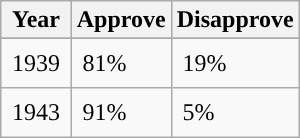<table class="wikitable sortable" text-align:center;">
<tr>
<th>Year</th>
<th>Approve</th>
<th>Disapprove</th>
</tr>
<tr style="font-size:85%">
</tr>
<tr>
<td style="padding: 7px;">1939</td>
<td style="padding: 7px;">81%</td>
<td style="padding: 7px;">19%</td>
</tr>
<tr>
<td style="padding: 7px;">1943</td>
<td style="padding: 7px;">91%</td>
<td style="padding: 7px;">5%</td>
</tr>
</table>
